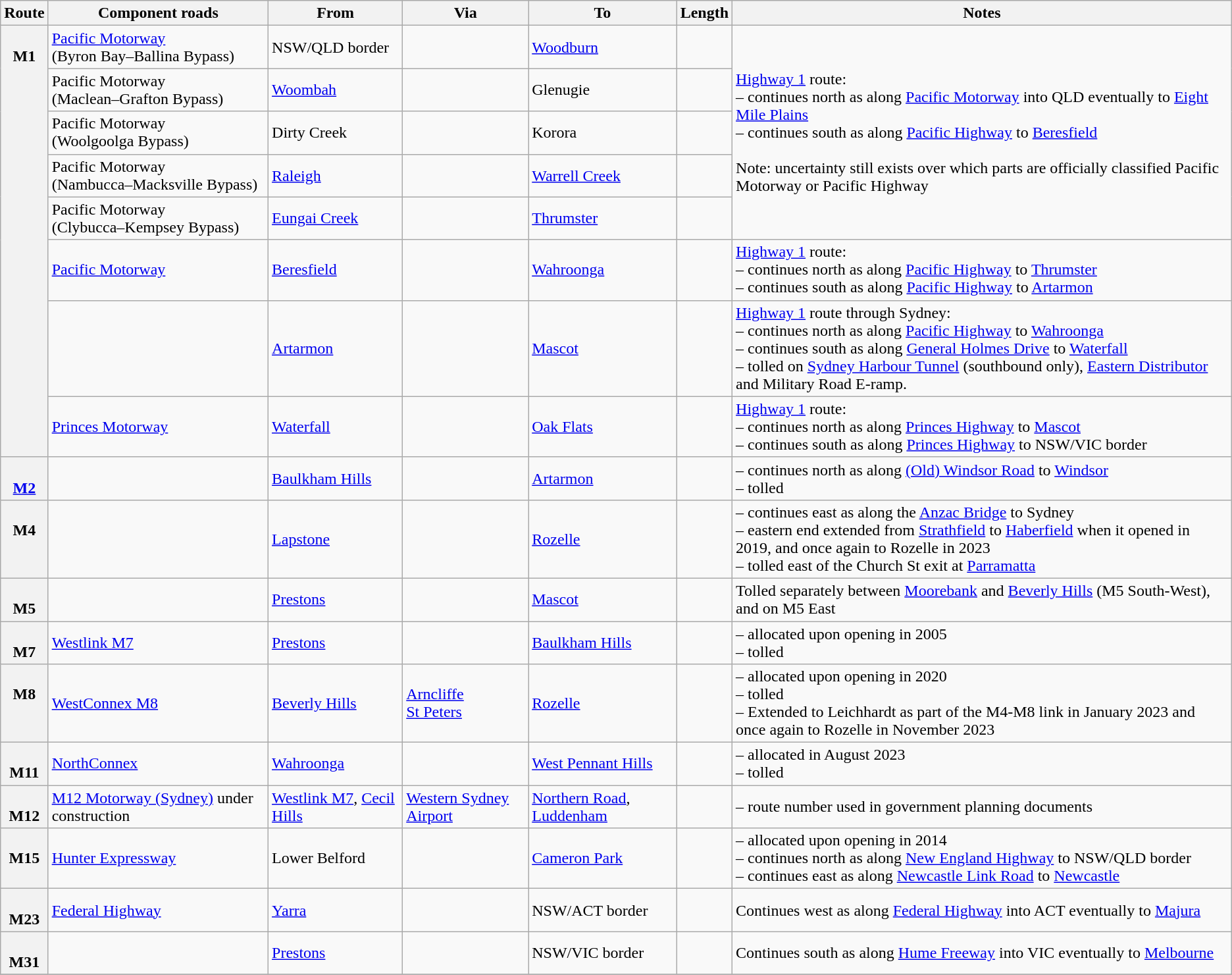<table class="wikitable sortable">
<tr>
<th scope="col">Route</th>
<th scope="col">Component roads</th>
<th scope="col">From</th>
<th scope="col">Via</th>
<th scope="col">To</th>
<th scope="col">Length</th>
<th scope="col">Notes</th>
</tr>
<tr>
<th rowspan="8" style="vertical-align:top; white-space:nowrap;"><br>M1</th>
<td><a href='#'>Pacific Motorway</a><br> (Byron Bay–Ballina Bypass)</td>
<td>NSW/QLD border</td>
<td></td>
<td><a href='#'>Woodburn</a></td>
<td></td>
<td rowspan="5"> <a href='#'>Highway 1</a> route:<br>– continues north as  along <a href='#'>Pacific Motorway</a> into QLD eventually to <a href='#'>Eight Mile Plains</a><br>– continues south as  along <a href='#'>Pacific Highway</a> to <a href='#'>Beresfield</a><br><br>Note: uncertainty still exists over which parts are officially classified  Pacific Motorway or  Pacific Highway</td>
</tr>
<tr>
<td>Pacific Motorway<br> (Maclean–Grafton Bypass)</td>
<td><a href='#'>Woombah</a></td>
<td></td>
<td>Glenugie</td>
<td></td>
</tr>
<tr>
<td>Pacific Motorway<br> (Woolgoolga Bypass)</td>
<td>Dirty Creek</td>
<td></td>
<td>Korora</td>
<td></td>
</tr>
<tr>
<td>Pacific Motorway<br> (Nambucca–Macksville Bypass)</td>
<td><a href='#'>Raleigh</a></td>
<td></td>
<td><a href='#'>Warrell Creek</a></td>
<td></td>
</tr>
<tr>
<td>Pacific Motorway<br> (Clybucca–Kempsey Bypass)</td>
<td><a href='#'>Eungai Creek</a></td>
<td></td>
<td><a href='#'>Thrumster</a></td>
<td></td>
</tr>
<tr>
<td><a href='#'>Pacific Motorway</a></td>
<td><a href='#'>Beresfield</a></td>
<td></td>
<td><a href='#'>Wahroonga</a></td>
<td></td>
<td> <a href='#'>Highway 1</a> route:<br>– continues north as  along <a href='#'>Pacific Highway</a> to <a href='#'>Thrumster</a><br>– continues south as  along <a href='#'>Pacific Highway</a> to <a href='#'>Artarmon</a></td>
</tr>
<tr>
<td></td>
<td><a href='#'>Artarmon</a></td>
<td></td>
<td><a href='#'>Mascot</a></td>
<td></td>
<td> <a href='#'>Highway 1</a> route through Sydney:<br>– continues north as  along <a href='#'>Pacific Highway</a> to <a href='#'>Wahroonga</a><br>– continues south as  along <a href='#'>General Holmes Drive</a> to <a href='#'>Waterfall</a><br>– tolled on <a href='#'>Sydney Harbour Tunnel</a> (southbound only), <a href='#'>Eastern Distributor</a> and Military Road E-ramp.</td>
</tr>
<tr>
<td><a href='#'>Princes Motorway</a></td>
<td><a href='#'>Waterfall</a></td>
<td></td>
<td><a href='#'>Oak Flats</a></td>
<td></td>
<td> <a href='#'>Highway 1</a> route:<br>– continues north as  along <a href='#'>Princes Highway</a> to <a href='#'>Mascot</a><br>– continues south as  along <a href='#'>Princes Highway</a> to NSW/VIC border</td>
</tr>
<tr>
<th style="vertical-align:top; white-space:nowrap;"><br><a href='#'>M2</a></th>
<td></td>
<td><a href='#'>Baulkham Hills</a></td>
<td></td>
<td><a href='#'>Artarmon</a></td>
<td></td>
<td>– continues north as  along <a href='#'>(Old) Windsor Road</a> to <a href='#'>Windsor</a><br>– tolled</td>
</tr>
<tr>
<th style="vertical-align:top; white-space:nowrap;"><br>M4</th>
<td></td>
<td><a href='#'>Lapstone</a></td>
<td></td>
<td><a href='#'>Rozelle</a></td>
<td></td>
<td>– continues east as  along the <a href='#'>Anzac Bridge</a> to Sydney<br>– eastern end extended from <a href='#'>Strathfield</a> to <a href='#'>Haberfield</a> when it opened in 2019, and once again to Rozelle in 2023<br>– tolled east of the Church St exit at <a href='#'>Parramatta</a></td>
</tr>
<tr>
<th style="vertical-align:top; white-space:nowrap;"><br>M5</th>
<td></td>
<td><a href='#'>Prestons</a></td>
<td></td>
<td><a href='#'>Mascot</a></td>
<td></td>
<td>Tolled separately between <a href='#'>Moorebank</a> and <a href='#'>Beverly Hills</a> (M5 South-West), and on M5 East</td>
</tr>
<tr>
<th style="vertical-align:top; white-space:nowrap;"><br>M7</th>
<td><a href='#'>Westlink M7</a></td>
<td><a href='#'>Prestons</a></td>
<td></td>
<td><a href='#'>Baulkham Hills</a></td>
<td></td>
<td>– allocated upon opening in 2005<br>– tolled</td>
</tr>
<tr>
<th style="vertical-align:top; white-space:nowrap;"><br>M8</th>
<td><a href='#'>WestConnex M8</a></td>
<td><a href='#'>Beverly Hills</a></td>
<td><a href='#'>Arncliffe</a><br><a href='#'>St Peters</a></td>
<td><a href='#'>Rozelle</a></td>
<td></td>
<td>– allocated upon opening in 2020<br>– tolled<br>– Extended to Leichhardt as part of the M4-M8 link in January 2023 and once again to Rozelle in November 2023</td>
</tr>
<tr>
<th style="vertical-align:top; white-space:nowrap;"><br>M11</th>
<td><a href='#'>NorthConnex</a></td>
<td><a href='#'>Wahroonga</a></td>
<td></td>
<td><a href='#'>West Pennant Hills</a></td>
<td></td>
<td>– allocated in August 2023<br>– tolled</td>
</tr>
<tr>
<th style="vertical-align:top; white-space:nowrap;"><br>M12</th>
<td><a href='#'>M12 Motorway (Sydney)</a> under construction</td>
<td><a href='#'>Westlink M7</a>, <a href='#'>Cecil Hills</a></td>
<td><a href='#'>Western Sydney Airport</a></td>
<td><a href='#'>Northern Road</a>, <a href='#'>Luddenham</a></td>
<td></td>
<td>– route number used in government planning documents</td>
</tr>
<tr>
<th style="vertical-align:top; white-space:nowrap;"><br>M15</th>
<td><a href='#'>Hunter Expressway</a></td>
<td>Lower Belford</td>
<td></td>
<td><a href='#'>Cameron Park</a></td>
<td></td>
<td>– allocated upon opening in 2014<br>– continues north as  along <a href='#'>New England Highway</a> to NSW/QLD border<br>– continues east as  along <a href='#'>Newcastle Link Road</a> to <a href='#'>Newcastle</a></td>
</tr>
<tr>
<th style="vertical-align:top; white-space:nowrap;"><br>M23</th>
<td><a href='#'>Federal Highway</a></td>
<td><a href='#'>Yarra</a></td>
<td></td>
<td>NSW/ACT border</td>
<td></td>
<td>Continues west as  along <a href='#'>Federal Highway</a> into ACT eventually to <a href='#'>Majura</a></td>
</tr>
<tr>
<th style="vertical-align:top; white-space:nowrap;"><br>M31</th>
<td></td>
<td><a href='#'>Prestons</a></td>
<td></td>
<td>NSW/VIC border</td>
<td></td>
<td>Continues south as  along <a href='#'>Hume Freeway</a> into VIC eventually to <a href='#'>Melbourne</a></td>
</tr>
<tr>
</tr>
</table>
